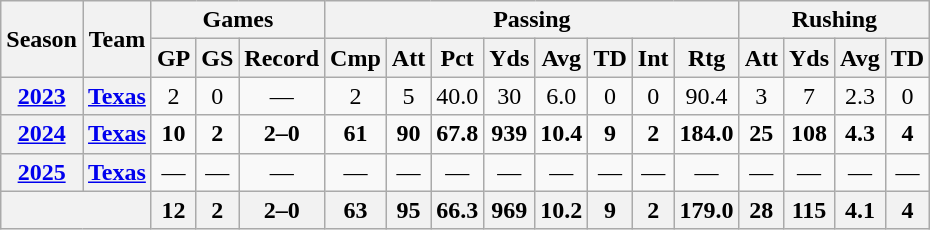<table class="wikitable" style="text-align:center;">
<tr>
<th rowspan="2">Season</th>
<th rowspan="2">Team</th>
<th colspan="3">Games</th>
<th colspan="8">Passing</th>
<th colspan="4">Rushing</th>
</tr>
<tr>
<th>GP</th>
<th>GS</th>
<th>Record</th>
<th>Cmp</th>
<th>Att</th>
<th>Pct</th>
<th>Yds</th>
<th>Avg</th>
<th>TD</th>
<th>Int</th>
<th>Rtg</th>
<th>Att</th>
<th>Yds</th>
<th>Avg</th>
<th>TD</th>
</tr>
<tr>
<th><a href='#'>2023</a></th>
<th><a href='#'>Texas</a></th>
<td>2</td>
<td>0</td>
<td>—</td>
<td>2</td>
<td>5</td>
<td>40.0</td>
<td>30</td>
<td>6.0</td>
<td>0</td>
<td>0</td>
<td>90.4</td>
<td>3</td>
<td>7</td>
<td>2.3</td>
<td>0</td>
</tr>
<tr>
<th><a href='#'>2024</a></th>
<th><a href='#'>Texas</a></th>
<td><strong>10</strong></td>
<td><strong>2</strong></td>
<td><strong>2–0</strong></td>
<td><strong>61</strong></td>
<td><strong>90</strong></td>
<td><strong>67.8</strong></td>
<td><strong>939</strong></td>
<td><strong>10.4</strong></td>
<td><strong>9</strong></td>
<td><strong>2</strong></td>
<td><strong>184.0</strong></td>
<td><strong>25</strong></td>
<td><strong>108</strong></td>
<td><strong>4.3</strong></td>
<td><strong>4</strong></td>
</tr>
<tr>
<th><a href='#'>2025</a></th>
<th><a href='#'>Texas</a></th>
<td>—</td>
<td>—</td>
<td>—</td>
<td>—</td>
<td>—</td>
<td>—</td>
<td>—</td>
<td>—</td>
<td>—</td>
<td>—</td>
<td>—</td>
<td>—</td>
<td>—</td>
<td>—</td>
<td>—</td>
</tr>
<tr>
<th colspan="2"></th>
<th>12</th>
<th>2</th>
<th>2–0</th>
<th><strong>63</strong></th>
<th><strong>95</strong></th>
<th><strong>66.3</strong></th>
<th><strong>969</strong></th>
<th>10.2</th>
<th><strong>9</strong></th>
<th>2</th>
<th>179.0</th>
<th>28</th>
<th><strong>115</strong></th>
<th><strong>4.1</strong></th>
<th>4</th>
</tr>
</table>
